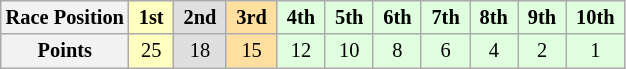<table class="wikitable" style="font-size:85%; text-align:center">
<tr>
<th>Race Position</th>
<td style="background:#ffffbf;"> <strong>1st</strong> </td>
<td style="background:#dfdfdf;"> <strong>2nd</strong> </td>
<td style="background:#ffdf9f;"> <strong>3rd</strong> </td>
<td style="background:#dfffdf;"> <strong>4th</strong> </td>
<td style="background:#dfffdf;"> <strong>5th</strong> </td>
<td style="background:#dfffdf;"> <strong>6th</strong> </td>
<td style="background:#dfffdf;"> <strong>7th</strong> </td>
<td style="background:#dfffdf;"> <strong>8th</strong> </td>
<td style="background:#dfffdf;"> <strong>9th</strong> </td>
<td style="background:#dfffdf;"> <strong>10th</strong> </td>
</tr>
<tr>
<th>Points</th>
<td style="background:#ffffbf;">25</td>
<td style="background:#dfdfdf;">18</td>
<td style="background:#ffdf9f;">15</td>
<td style="background:#dfffdf;">12</td>
<td style="background:#dfffdf;">10</td>
<td style="background:#dfffdf;">8</td>
<td style="background:#dfffdf;">6</td>
<td style="background:#dfffdf;">4</td>
<td style="background:#dfffdf;">2</td>
<td style="background:#dfffdf;">1</td>
</tr>
</table>
